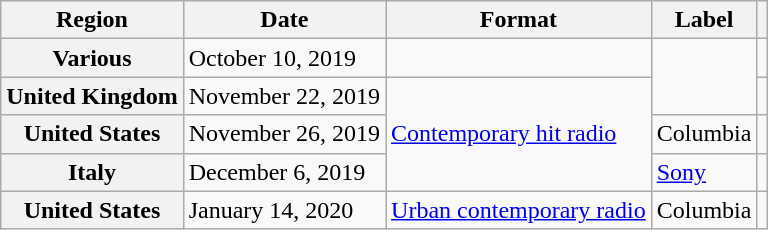<table class="wikitable plainrowheaders">
<tr>
<th scope="col">Region</th>
<th scope="col">Date</th>
<th scope="col">Format</th>
<th scope="col">Label</th>
<th scope="col"></th>
</tr>
<tr>
<th scope="row">Various</th>
<td>October 10, 2019</td>
<td></td>
<td rowspan="2"></td>
<td></td>
</tr>
<tr>
<th scope="row">United Kingdom</th>
<td>November 22, 2019</td>
<td rowspan="3"><a href='#'>Contemporary hit radio</a></td>
<td></td>
</tr>
<tr>
<th scope="row">United States</th>
<td>November 26, 2019</td>
<td>Columbia</td>
<td></td>
</tr>
<tr>
<th scope="row">Italy</th>
<td>December 6, 2019</td>
<td><a href='#'>Sony</a></td>
<td></td>
</tr>
<tr>
<th scope="row">United States</th>
<td>January 14, 2020</td>
<td><a href='#'> Urban contemporary radio</a></td>
<td>Columbia</td>
<td></td>
</tr>
</table>
